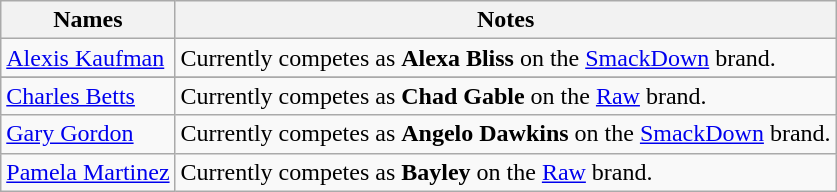<table class="wikitable sortable">
<tr>
<th>Names</th>
<th>Notes</th>
</tr>
<tr>
<td><a href='#'>Alexis Kaufman</a></td>
<td>Currently competes as <strong>Alexa Bliss</strong> on the <a href='#'>SmackDown</a> brand.</td>
</tr>
<tr>
</tr>
<tr>
<td><a href='#'>Charles Betts</a></td>
<td>Currently competes as <strong>Chad Gable</strong> on the <a href='#'>Raw</a> brand.</td>
</tr>
<tr>
<td><a href='#'>Gary Gordon</a></td>
<td>Currently competes as <strong>Angelo Dawkins</strong> on the <a href='#'>SmackDown</a> brand.</td>
</tr>
<tr>
<td><a href='#'>Pamela Martinez</a></td>
<td>Currently competes as <strong>Bayley</strong> on the <a href='#'>Raw</a> brand.</td>
</tr>
</table>
